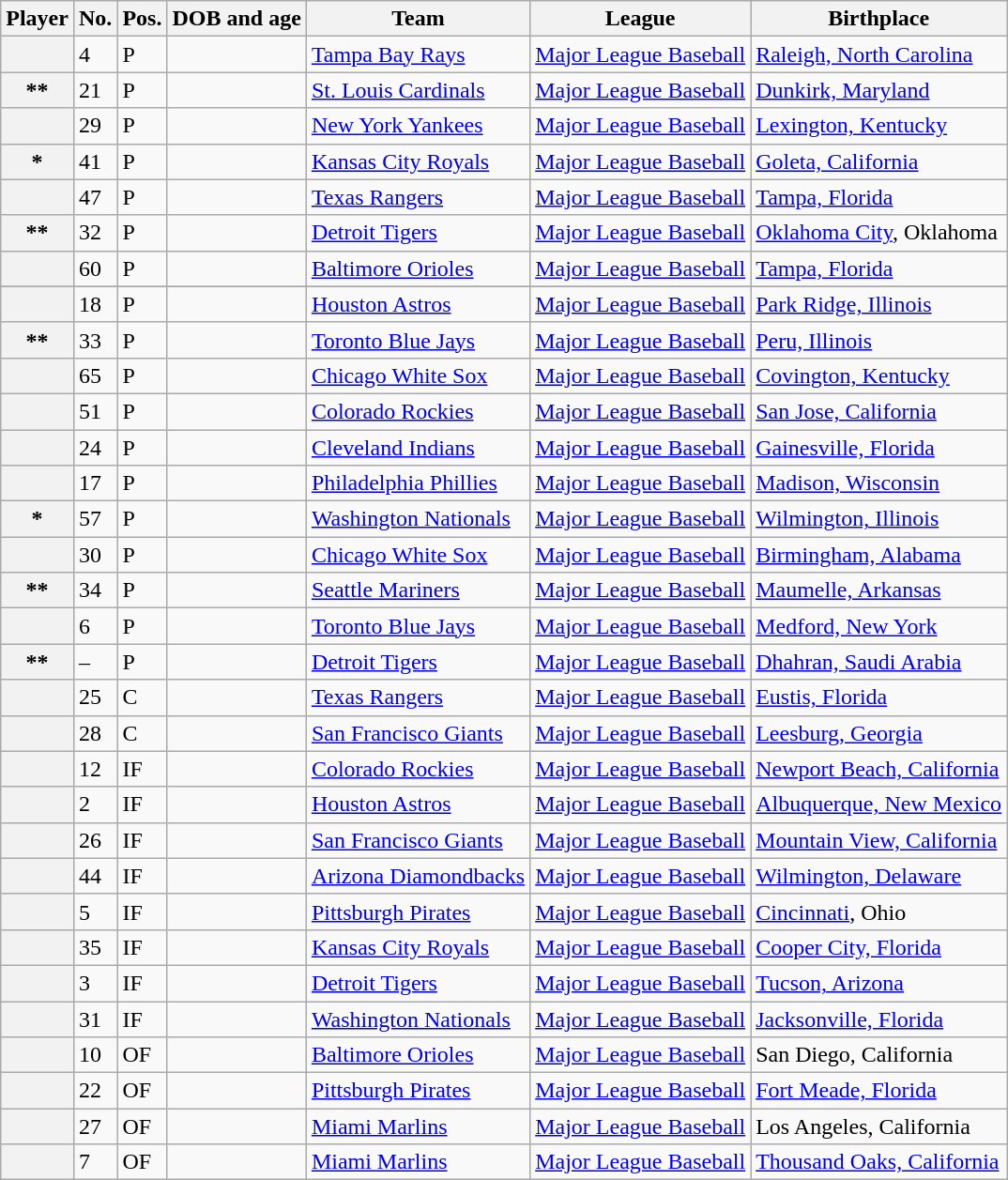<table class="wikitable plainrowheaders sortable">
<tr>
<th scope="col">Player</th>
<th scope="col">No.</th>
<th scope="col">Pos.</th>
<th scope="col">DOB and age</th>
<th scope="col">Team</th>
<th scope="col">League</th>
<th scope="col">Birthplace</th>
</tr>
<tr>
<th scope="row"></th>
<td>4</td>
<td>P</td>
<td></td>
<td> <a href='#'>Tampa Bay Rays</a></td>
<td><a href='#'>Major League Baseball</a></td>
<td> <a href='#'>Raleigh, North Carolina</a></td>
</tr>
<tr>
<th scope="row">**</th>
<td>21</td>
<td>P</td>
<td></td>
<td> <a href='#'>St. Louis Cardinals</a></td>
<td><a href='#'>Major League Baseball</a></td>
<td> <a href='#'>Dunkirk, Maryland</a></td>
</tr>
<tr>
<th scope="row"></th>
<td>29</td>
<td>P</td>
<td></td>
<td> <a href='#'>New York Yankees</a></td>
<td><a href='#'>Major League Baseball</a></td>
<td> <a href='#'>Lexington, Kentucky</a></td>
</tr>
<tr>
<th scope="row">*</th>
<td>41</td>
<td>P</td>
<td></td>
<td> <a href='#'>Kansas City Royals</a></td>
<td><a href='#'>Major League Baseball</a></td>
<td> <a href='#'>Goleta, California</a></td>
</tr>
<tr>
<th scope="row"></th>
<td>47</td>
<td>P</td>
<td></td>
<td> <a href='#'>Texas Rangers</a></td>
<td><a href='#'>Major League Baseball</a></td>
<td> <a href='#'>Tampa, Florida</a></td>
</tr>
<tr>
<th scope="row">**</th>
<td>32</td>
<td>P</td>
<td></td>
<td> <a href='#'>Detroit Tigers</a></td>
<td><a href='#'>Major League Baseball</a></td>
<td> <a href='#'>Oklahoma City</a>, Oklahoma</td>
</tr>
<tr>
<th scope="row"></th>
<td>60</td>
<td>P</td>
<td></td>
<td> <a href='#'>Baltimore Orioles</a></td>
<td><a href='#'>Major League Baseball</a></td>
<td> <a href='#'>Tampa, Florida</a></td>
</tr>
<tr>
</tr>
<tr>
<th scope="row"></th>
<td>18</td>
<td>P</td>
<td></td>
<td> <a href='#'>Houston Astros</a></td>
<td><a href='#'>Major League Baseball</a></td>
<td> <a href='#'>Park Ridge, Illinois</a></td>
</tr>
<tr>
<th scope="row">**</th>
<td>33</td>
<td>P</td>
<td></td>
<td> <a href='#'>Toronto Blue Jays</a></td>
<td><a href='#'>Major League Baseball</a></td>
<td> <a href='#'>Peru, Illinois</a></td>
</tr>
<tr>
<th scope="row"></th>
<td>65</td>
<td>P</td>
<td></td>
<td> <a href='#'>Chicago White Sox</a></td>
<td><a href='#'>Major League Baseball</a></td>
<td> <a href='#'>Covington, Kentucky</a></td>
</tr>
<tr>
<th scope="row"></th>
<td>51</td>
<td>P</td>
<td></td>
<td> <a href='#'>Colorado Rockies</a></td>
<td><a href='#'>Major League Baseball</a></td>
<td> <a href='#'>San Jose, California</a></td>
</tr>
<tr>
<th scope="row"></th>
<td>24</td>
<td>P</td>
<td></td>
<td> <a href='#'>Cleveland Indians</a></td>
<td><a href='#'>Major League Baseball</a></td>
<td> <a href='#'>Gainesville, Florida</a></td>
</tr>
<tr>
<th scope="row"></th>
<td>17</td>
<td>P</td>
<td></td>
<td> <a href='#'>Philadelphia Phillies</a></td>
<td><a href='#'>Major League Baseball</a></td>
<td> <a href='#'>Madison, Wisconsin</a></td>
</tr>
<tr>
<th scope="row">*</th>
<td>57</td>
<td>P</td>
<td></td>
<td> <a href='#'>Washington Nationals</a></td>
<td><a href='#'>Major League Baseball</a></td>
<td> <a href='#'>Wilmington, Illinois</a></td>
</tr>
<tr>
<th scope="row"></th>
<td>30</td>
<td>P</td>
<td></td>
<td> <a href='#'>Chicago White Sox</a></td>
<td><a href='#'>Major League Baseball</a></td>
<td> <a href='#'>Birmingham, Alabama</a></td>
</tr>
<tr>
<th scope="row">**</th>
<td>34</td>
<td>P</td>
<td></td>
<td> <a href='#'>Seattle Mariners</a></td>
<td><a href='#'>Major League Baseball</a></td>
<td> <a href='#'>Maumelle, Arkansas</a></td>
</tr>
<tr>
<th scope="row"></th>
<td>6</td>
<td>P</td>
<td></td>
<td> <a href='#'>Toronto Blue Jays</a></td>
<td><a href='#'>Major League Baseball</a></td>
<td> <a href='#'>Medford, New York</a></td>
</tr>
<tr>
<th scope="row">**</th>
<td>–</td>
<td>P</td>
<td></td>
<td> <a href='#'>Detroit Tigers</a></td>
<td><a href='#'>Major League Baseball</a></td>
<td> <a href='#'>Dhahran, Saudi Arabia</a></td>
</tr>
<tr>
<th scope="row"></th>
<td>25</td>
<td>C</td>
<td></td>
<td> <a href='#'>Texas Rangers</a></td>
<td><a href='#'>Major League Baseball</a></td>
<td> <a href='#'>Eustis, Florida</a></td>
</tr>
<tr>
<th scope="row"></th>
<td>28</td>
<td>C</td>
<td></td>
<td> <a href='#'>San Francisco Giants</a></td>
<td><a href='#'>Major League Baseball</a></td>
<td> <a href='#'>Leesburg, Georgia</a></td>
</tr>
<tr>
<th scope="row"></th>
<td>12</td>
<td>IF</td>
<td></td>
<td> <a href='#'>Colorado Rockies</a></td>
<td><a href='#'>Major League Baseball</a></td>
<td> <a href='#'>Newport Beach, California</a></td>
</tr>
<tr>
<th scope="row"></th>
<td>2</td>
<td>IF</td>
<td></td>
<td> <a href='#'>Houston Astros</a></td>
<td><a href='#'>Major League Baseball</a></td>
<td> <a href='#'>Albuquerque, New Mexico</a></td>
</tr>
<tr>
<th scope="row"></th>
<td>26</td>
<td>IF</td>
<td></td>
<td> <a href='#'>San Francisco Giants</a></td>
<td><a href='#'>Major League Baseball</a></td>
<td> <a href='#'>Mountain View, California</a></td>
</tr>
<tr>
<th scope="row"></th>
<td>44</td>
<td>IF</td>
<td></td>
<td> <a href='#'>Arizona Diamondbacks</a></td>
<td><a href='#'>Major League Baseball</a></td>
<td> <a href='#'>Wilmington, Delaware</a></td>
</tr>
<tr>
<th scope="row"></th>
<td>5</td>
<td>IF</td>
<td></td>
<td> <a href='#'>Pittsburgh Pirates</a></td>
<td><a href='#'>Major League Baseball</a></td>
<td> <a href='#'>Cincinnati</a>, Ohio</td>
</tr>
<tr>
<th scope="row"></th>
<td>35</td>
<td>IF</td>
<td></td>
<td> <a href='#'>Kansas City Royals</a></td>
<td><a href='#'>Major League Baseball</a></td>
<td> <a href='#'>Cooper City, Florida</a></td>
</tr>
<tr>
<th scope="row"></th>
<td>3</td>
<td>IF</td>
<td></td>
<td> <a href='#'>Detroit Tigers</a></td>
<td><a href='#'>Major League Baseball</a></td>
<td> <a href='#'>Tucson, Arizona</a></td>
</tr>
<tr>
<th scope="row"></th>
<td>31</td>
<td>IF</td>
<td></td>
<td> <a href='#'>Washington Nationals</a></td>
<td><a href='#'>Major League Baseball</a></td>
<td> <a href='#'>Jacksonville, Florida</a></td>
</tr>
<tr>
<th scope="row"></th>
<td>10</td>
<td>OF</td>
<td></td>
<td> <a href='#'>Baltimore Orioles</a></td>
<td><a href='#'>Major League Baseball</a></td>
<td> San Diego, California</td>
</tr>
<tr>
<th scope="row"></th>
<td>22</td>
<td>OF</td>
<td></td>
<td> <a href='#'>Pittsburgh Pirates</a></td>
<td><a href='#'>Major League Baseball</a></td>
<td> <a href='#'>Fort Meade, Florida</a></td>
</tr>
<tr>
<th scope="row"></th>
<td>27</td>
<td>OF</td>
<td></td>
<td> <a href='#'>Miami Marlins</a></td>
<td><a href='#'>Major League Baseball</a></td>
<td> Los Angeles, California</td>
</tr>
<tr>
<th scope="row"></th>
<td>7</td>
<td>OF</td>
<td></td>
<td> <a href='#'>Miami Marlins</a></td>
<td><a href='#'>Major League Baseball</a></td>
<td> <a href='#'>Thousand Oaks, California</a></td>
</tr>
</table>
